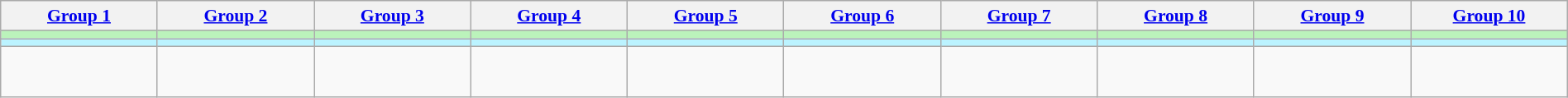<table class="wikitable" style="text-align:center; width:100%; font-size:90%;">
<tr>
<th style="width:10%"><a href='#'>Group 1</a></th>
<th style="width:10%"><a href='#'>Group 2</a></th>
<th style="width:10%"><a href='#'>Group 3</a></th>
<th style="width:10%"><a href='#'>Group 4</a></th>
<th style="width:10%"><a href='#'>Group 5</a></th>
<th style="width:10%"><a href='#'>Group 6</a></th>
<th style="width:10%"><a href='#'>Group 7</a></th>
<th style="width:10%"><a href='#'>Group 8</a></th>
<th style="width:10%"><a href='#'>Group 9</a></th>
<th style="width:10%"><a href='#'>Group 10</a></th>
</tr>
<tr style="background:#BBF3BB">
<td></td>
<td></td>
<td></td>
<td></td>
<td></td>
<td></td>
<td></td>
<td></td>
<td></td>
<td></td>
</tr>
<tr style="background:#BBF3FF">
<td></td>
<td></td>
<td></td>
<td></td>
<td></td>
<td></td>
<td></td>
<td></td>
<td></td>
<td></td>
</tr>
<tr>
<td><br><br></td>
<td><br><br></td>
<td><br><br></td>
<td><br><br></td>
<td><br><br></td>
<td><br><br></td>
<td><br><br></td>
<td><br><br></td>
<td><br><br></td>
<td><br><br></td>
</tr>
</table>
